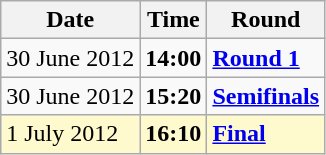<table class="wikitable">
<tr>
<th>Date</th>
<th>Time</th>
<th>Round</th>
</tr>
<tr>
<td>30 June 2012</td>
<td><strong>14:00</strong></td>
<td><strong><a href='#'>Round 1</a></strong></td>
</tr>
<tr>
<td>30 June 2012</td>
<td><strong>15:20</strong></td>
<td><strong><a href='#'>Semifinals</a></strong></td>
</tr>
<tr style=background:lemonchiffon>
<td>1 July 2012</td>
<td><strong>16:10</strong></td>
<td><strong><a href='#'>Final</a></strong></td>
</tr>
</table>
